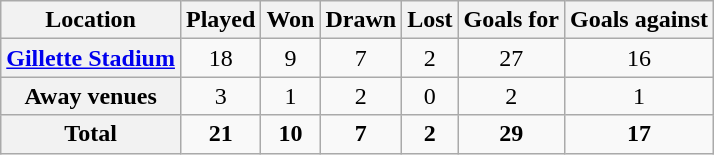<table class="wikitable plainrowheaders sortable">
<tr>
<th scope=col>Location</th>
<th scope=col>Played</th>
<th scope=col>Won</th>
<th scope=col>Drawn</th>
<th scope=col>Lost</th>
<th scope=col>Goals for</th>
<th scope=col>Goals against</th>
</tr>
<tr>
<th scope=row><a href='#'>Gillette Stadium</a></th>
<td align=center>18</td>
<td align=center>9</td>
<td align=center>7</td>
<td align=center>2</td>
<td align=center>27</td>
<td align=center>16</td>
</tr>
<tr>
<th scope=row>Away venues</th>
<td align=center>3</td>
<td align=center>1</td>
<td align=center>2</td>
<td align=center>0</td>
<td align=center>2</td>
<td align=center>1</td>
</tr>
<tr class="sortbottom">
<th scope=row><strong>Total</strong></th>
<td align=center><strong>21</strong></td>
<td align=center><strong>10</strong></td>
<td align=center><strong>7</strong></td>
<td align=center><strong>2</strong></td>
<td align=center><strong>29</strong></td>
<td align=center><strong>17</strong></td>
</tr>
</table>
